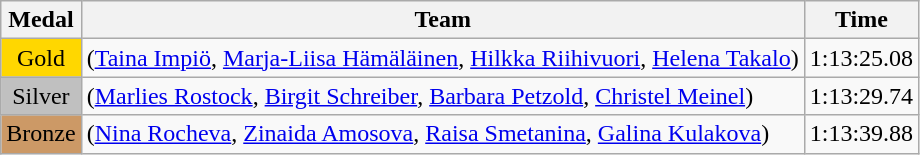<table class="wikitable">
<tr>
<th>Medal</th>
<th>Team</th>
<th>Time</th>
</tr>
<tr>
<td style="text-align:center;background-color:gold;">Gold</td>
<td> (<a href='#'>Taina Impiö</a>, <a href='#'>Marja-Liisa Hämäläinen</a>, <a href='#'>Hilkka Riihivuori</a>, <a href='#'>Helena Takalo</a>)</td>
<td>1:13:25.08</td>
</tr>
<tr>
<td style="text-align:center;background-color:silver;">Silver</td>
<td> (<a href='#'>Marlies Rostock</a>, <a href='#'>Birgit Schreiber</a>, <a href='#'>Barbara Petzold</a>, <a href='#'>Christel Meinel</a>)</td>
<td>1:13:29.74</td>
</tr>
<tr>
<td style="text-align:center;background-color:#CC9966;">Bronze</td>
<td> (<a href='#'>Nina Rocheva</a>, <a href='#'>Zinaida Amosova</a>, <a href='#'>Raisa Smetanina</a>, <a href='#'>Galina Kulakova</a>)</td>
<td>1:13:39.88</td>
</tr>
</table>
